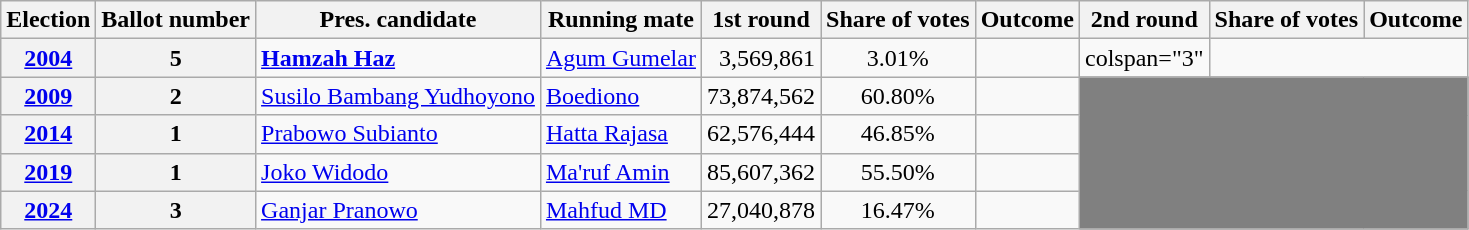<table class="wikitable">
<tr>
<th>Election</th>
<th>Ballot number</th>
<th>Pres. candidate</th>
<th>Running mate</th>
<th>1st round<br></th>
<th>Share of votes</th>
<th>Outcome</th>
<th>2nd round<br></th>
<th>Share of votes</th>
<th>Outcome</th>
</tr>
<tr>
<th><a href='#'>2004</a></th>
<th>5</th>
<td><strong><a href='#'>Hamzah Haz</a></strong></td>
<td><a href='#'>Agum Gumelar</a></td>
<td align=right>3,569,861</td>
<td align=center>3.01%</td>
<td></td>
<td>colspan="3" </td>
</tr>
<tr>
<th><a href='#'>2009</a></th>
<th>2</th>
<td><a href='#'>Susilo Bambang Yudhoyono</a></td>
<td><a href='#'>Boediono</a></td>
<td>73,874,562</td>
<td align=center>60.80%</td>
<td></td>
<td colspan="3" rowspan="4" bgcolor="grey"></td>
</tr>
<tr>
<th><a href='#'>2014</a></th>
<th>1</th>
<td><a href='#'>Prabowo Subianto</a></td>
<td><a href='#'>Hatta Rajasa</a></td>
<td>62,576,444</td>
<td align=center>46.85%</td>
<td></td>
</tr>
<tr>
<th><a href='#'>2019</a></th>
<th>1</th>
<td><a href='#'>Joko Widodo</a></td>
<td><a href='#'>Ma'ruf Amin</a></td>
<td>85,607,362</td>
<td align=center>55.50%</td>
<td></td>
</tr>
<tr>
<th><a href='#'>2024</a></th>
<th>3</th>
<td><a href='#'>Ganjar Pranowo</a></td>
<td><a href='#'>Mahfud MD</a></td>
<td>27,040,878</td>
<td align=center>16.47%</td>
<td></td>
</tr>
</table>
